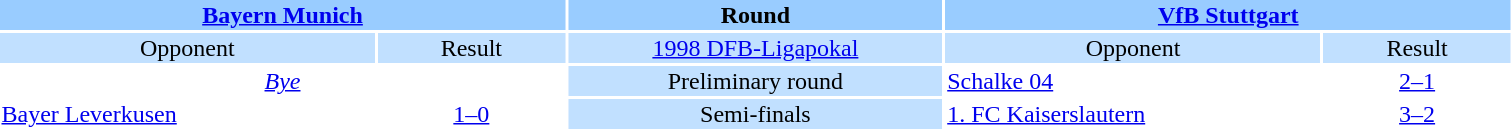<table style="width:80%; text-align:center;">
<tr style="vertical-align:top; background:#99CCFF;">
<th colspan="2"><a href='#'>Bayern Munich</a></th>
<th style="width:20%">Round</th>
<th colspan="2"><a href='#'>VfB Stuttgart</a></th>
</tr>
<tr style="vertical-align:top; background:#C1E0FF;">
<td style="width:20%">Opponent</td>
<td style="width:10%">Result</td>
<td><a href='#'>1998 DFB-Ligapokal</a></td>
<td style="width:20%">Opponent</td>
<td style="width:10%">Result</td>
</tr>
<tr>
<td colspan="2"><em><a href='#'>Bye</a></em></td>
<td style="background:#C1E0FF;">Preliminary round</td>
<td align="left"><a href='#'>Schalke 04</a></td>
<td><a href='#'>2–1</a></td>
</tr>
<tr>
<td align="left"><a href='#'>Bayer Leverkusen</a></td>
<td><a href='#'>1–0</a></td>
<td style="background:#C1E0FF;">Semi-finals</td>
<td align="left"><a href='#'>1. FC Kaiserslautern</a></td>
<td><a href='#'>3–2</a></td>
</tr>
</table>
